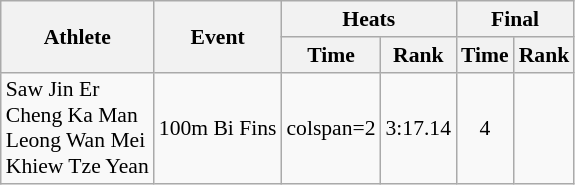<table class="wikitable" style="font-size:90%">
<tr>
<th rowspan="2">Athlete</th>
<th rowspan="2">Event</th>
<th colspan="2">Heats</th>
<th colspan="2">Final</th>
</tr>
<tr>
<th>Time</th>
<th>Rank</th>
<th>Time</th>
<th>Rank</th>
</tr>
<tr align="center">
<td align="left">Saw Jin Er<br>Cheng Ka Man<br>Leong Wan Mei<br>Khiew Tze Yean</td>
<td align="left" rowspan=2>100m Bi Fins</td>
<td>colspan=2 </td>
<td>3:17.14</td>
<td>4</td>
</tr>
</table>
